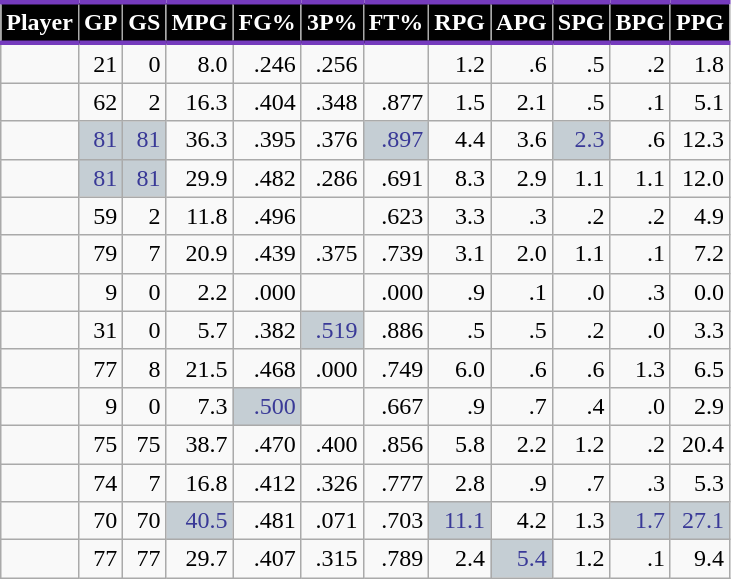<table class="wikitable sortable" style="text-align:right;">
<tr>
<th style="background:#010101; color:#FFFFFF; border-top:#753BBD 3px solid; border-bottom:#753BBD 3px solid;">Player</th>
<th style="background:#010101; color:#FFFFFF; border-top:#753BBD 3px solid; border-bottom:#753BBD 3px solid;">GP</th>
<th style="background:#010101; color:#FFFFFF; border-top:#753BBD 3px solid; border-bottom:#753BBD 3px solid;">GS</th>
<th style="background:#010101; color:#FFFFFF; border-top:#753BBD 3px solid; border-bottom:#753BBD 3px solid;">MPG</th>
<th style="background:#010101; color:#FFFFFF; border-top:#753BBD 3px solid; border-bottom:#753BBD 3px solid;">FG%</th>
<th style="background:#010101; color:#FFFFFF; border-top:#753BBD 3px solid; border-bottom:#753BBD 3px solid;">3P%</th>
<th style="background:#010101; color:#FFFFFF; border-top:#753BBD 3px solid; border-bottom:#753BBD 3px solid;">FT%</th>
<th style="background:#010101; color:#FFFFFF; border-top:#753BBD 3px solid; border-bottom:#753BBD 3px solid;">RPG</th>
<th style="background:#010101; color:#FFFFFF; border-top:#753BBD 3px solid; border-bottom:#753BBD 3px solid;">APG</th>
<th style="background:#010101; color:#FFFFFF; border-top:#753BBD 3px solid; border-bottom:#753BBD 3px solid;">SPG</th>
<th style="background:#010101; color:#FFFFFF; border-top:#753BBD 3px solid; border-bottom:#753BBD 3px solid;">BPG</th>
<th style="background:#010101; color:#FFFFFF; border-top:#753BBD 3px solid; border-bottom:#753BBD 3px solid;">PPG</th>
</tr>
<tr>
<td></td>
<td>21</td>
<td>0</td>
<td>8.0</td>
<td>.246</td>
<td>.256</td>
<td></td>
<td>1.2</td>
<td>.6</td>
<td>.5</td>
<td>.2</td>
<td>1.8</td>
</tr>
<tr>
<td></td>
<td>62</td>
<td>2</td>
<td>16.3</td>
<td>.404</td>
<td>.348</td>
<td>.877</td>
<td>1.5</td>
<td>2.1</td>
<td>.5</td>
<td>.1</td>
<td>5.1</td>
</tr>
<tr>
<td></td>
<td style="background:#c5ced4;color:#393997;">81</td>
<td style="background:#c5ced4;color:#393997;">81</td>
<td>36.3</td>
<td>.395</td>
<td>.376</td>
<td style="background:#c5ced4;color:#393997;">.897</td>
<td>4.4</td>
<td>3.6</td>
<td style="background:#c5ced4;color:#393997;">2.3</td>
<td>.6</td>
<td>12.3</td>
</tr>
<tr>
<td></td>
<td style="background:#c5ced4;color:#393997;">81</td>
<td style="background:#c5ced4;color:#393997;">81</td>
<td>29.9</td>
<td>.482</td>
<td>.286</td>
<td>.691</td>
<td>8.3</td>
<td>2.9</td>
<td>1.1</td>
<td>1.1</td>
<td>12.0</td>
</tr>
<tr>
<td></td>
<td>59</td>
<td>2</td>
<td>11.8</td>
<td>.496</td>
<td></td>
<td>.623</td>
<td>3.3</td>
<td>.3</td>
<td>.2</td>
<td>.2</td>
<td>4.9</td>
</tr>
<tr>
<td></td>
<td>79</td>
<td>7</td>
<td>20.9</td>
<td>.439</td>
<td>.375</td>
<td>.739</td>
<td>3.1</td>
<td>2.0</td>
<td>1.1</td>
<td>.1</td>
<td>7.2</td>
</tr>
<tr>
<td></td>
<td>9</td>
<td>0</td>
<td>2.2</td>
<td>.000</td>
<td></td>
<td>.000</td>
<td>.9</td>
<td>.1</td>
<td>.0</td>
<td>.3</td>
<td>0.0</td>
</tr>
<tr>
<td></td>
<td>31</td>
<td>0</td>
<td>5.7</td>
<td>.382</td>
<td style="background:#c5ced4;color:#393997;">.519</td>
<td>.886</td>
<td>.5</td>
<td>.5</td>
<td>.2</td>
<td>.0</td>
<td>3.3</td>
</tr>
<tr>
<td></td>
<td>77</td>
<td>8</td>
<td>21.5</td>
<td>.468</td>
<td>.000</td>
<td>.749</td>
<td>6.0</td>
<td>.6</td>
<td>.6</td>
<td>1.3</td>
<td>6.5</td>
</tr>
<tr>
<td></td>
<td>9</td>
<td>0</td>
<td>7.3</td>
<td style="background:#c5ced4;color:#393997;">.500</td>
<td></td>
<td>.667</td>
<td>.9</td>
<td>.7</td>
<td>.4</td>
<td>.0</td>
<td>2.9</td>
</tr>
<tr>
<td></td>
<td>75</td>
<td>75</td>
<td>38.7</td>
<td>.470</td>
<td>.400</td>
<td>.856</td>
<td>5.8</td>
<td>2.2</td>
<td>1.2</td>
<td>.2</td>
<td>20.4</td>
</tr>
<tr>
<td></td>
<td>74</td>
<td>7</td>
<td>16.8</td>
<td>.412</td>
<td>.326</td>
<td>.777</td>
<td>2.8</td>
<td>.9</td>
<td>.7</td>
<td>.3</td>
<td>5.3</td>
</tr>
<tr>
<td></td>
<td>70</td>
<td>70</td>
<td style="background:#c5ced4;color:#393997;">40.5</td>
<td>.481</td>
<td>.071</td>
<td>.703</td>
<td style="background:#c5ced4;color:#393997;">11.1</td>
<td>4.2</td>
<td>1.3</td>
<td style="background:#c5ced4;color:#393997;">1.7</td>
<td style="background:#c5ced4;color:#393997;">27.1</td>
</tr>
<tr>
<td></td>
<td>77</td>
<td>77</td>
<td>29.7</td>
<td>.407</td>
<td>.315</td>
<td>.789</td>
<td>2.4</td>
<td style="background:#c5ced4;color:#393997;">5.4</td>
<td>1.2</td>
<td>.1</td>
<td>9.4</td>
</tr>
</table>
